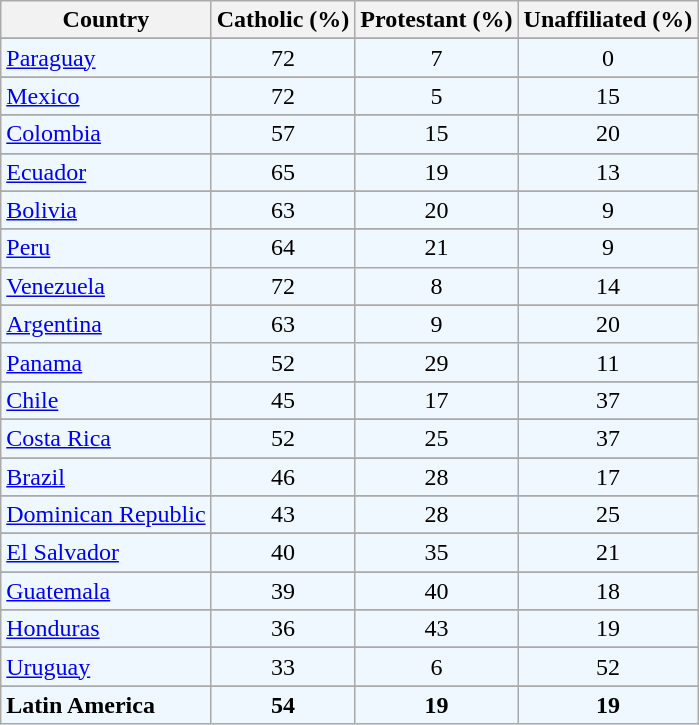<table class="wikitable sortable" style="text-align:center">
<tr>
<th>Country</th>
<th>Catholic (%)</th>
<th>Protestant (%)</th>
<th>Unaffiliated (%)</th>
</tr>
<tr>
</tr>
<tr style="background:#f0f8ff;">
<td align="left"> <a href='#'>Paraguay</a></td>
<td>72</td>
<td>7</td>
<td>0</td>
</tr>
<tr>
</tr>
<tr style="background:#f0f8ff;">
<td align="left"> <a href='#'>Mexico</a></td>
<td>72</td>
<td>5</td>
<td>15</td>
</tr>
<tr>
</tr>
<tr style="background:#f0f8ff;">
<td align="left"> <a href='#'>Colombia</a></td>
<td>57</td>
<td>15</td>
<td>20</td>
</tr>
<tr>
</tr>
<tr style="background:#f0f8ff;">
<td align="left"> <a href='#'>Ecuador</a></td>
<td>65</td>
<td>19</td>
<td>13</td>
</tr>
<tr>
</tr>
<tr style="background:#f0f8ff;">
<td align="left"> <a href='#'>Bolivia</a></td>
<td>63</td>
<td>20</td>
<td>9</td>
</tr>
<tr>
</tr>
<tr style="background:#f0f8ff;">
<td align="left"> <a href='#'>Peru</a></td>
<td>64</td>
<td>21</td>
<td>9</td>
</tr>
<tr style="background:#f0f8ff;">
<td align="left"> <a href='#'>Venezuela</a></td>
<td>72</td>
<td>8</td>
<td>14</td>
</tr>
<tr>
</tr>
<tr style="background:#f0f8ff;">
<td align="left"> <a href='#'>Argentina</a></td>
<td>63</td>
<td>9</td>
<td>20</td>
</tr>
<tr style="background:#f0f8ff;">
<td align="left"> <a href='#'>Panama</a></td>
<td>52</td>
<td>29</td>
<td>11</td>
</tr>
<tr>
</tr>
<tr style="background:#f0f8ff;">
<td align="left"> <a href='#'>Chile</a></td>
<td>45</td>
<td>17</td>
<td>37</td>
</tr>
<tr>
</tr>
<tr style="background:#f0f8ff;">
<td align="left"> <a href='#'>Costa Rica</a></td>
<td>52</td>
<td>25</td>
<td>37</td>
</tr>
<tr>
</tr>
<tr style="background:#f0f8ff;">
<td align="left"> <a href='#'>Brazil</a></td>
<td>46</td>
<td>28</td>
<td>17</td>
</tr>
<tr>
</tr>
<tr style="background:#f0f8ff;">
<td align="left"> <a href='#'>Dominican Republic</a></td>
<td>43</td>
<td>28</td>
<td>25</td>
</tr>
<tr>
</tr>
<tr style="background:#f0f8ff;">
<td align="left"> <a href='#'>El Salvador</a></td>
<td>40</td>
<td>35</td>
<td>21</td>
</tr>
<tr>
</tr>
<tr style="background:#f0f8ff;">
<td align="left"> <a href='#'>Guatemala</a></td>
<td>39</td>
<td>40</td>
<td>18</td>
</tr>
<tr>
</tr>
<tr style="background:#f0f8ff;">
<td align="left"> <a href='#'>Honduras</a></td>
<td>36</td>
<td>43</td>
<td>19</td>
</tr>
<tr>
</tr>
<tr style="background:#f0f8ff;">
<td align="left"> <a href='#'>Uruguay</a></td>
<td>33</td>
<td>6</td>
<td>52</td>
</tr>
<tr>
</tr>
<tr style="background:#f0f8ff;">
<td align="left"><strong>Latin America</strong></td>
<td><strong>54</strong></td>
<td><strong>19</strong></td>
<td><strong>19</strong></td>
</tr>
</table>
